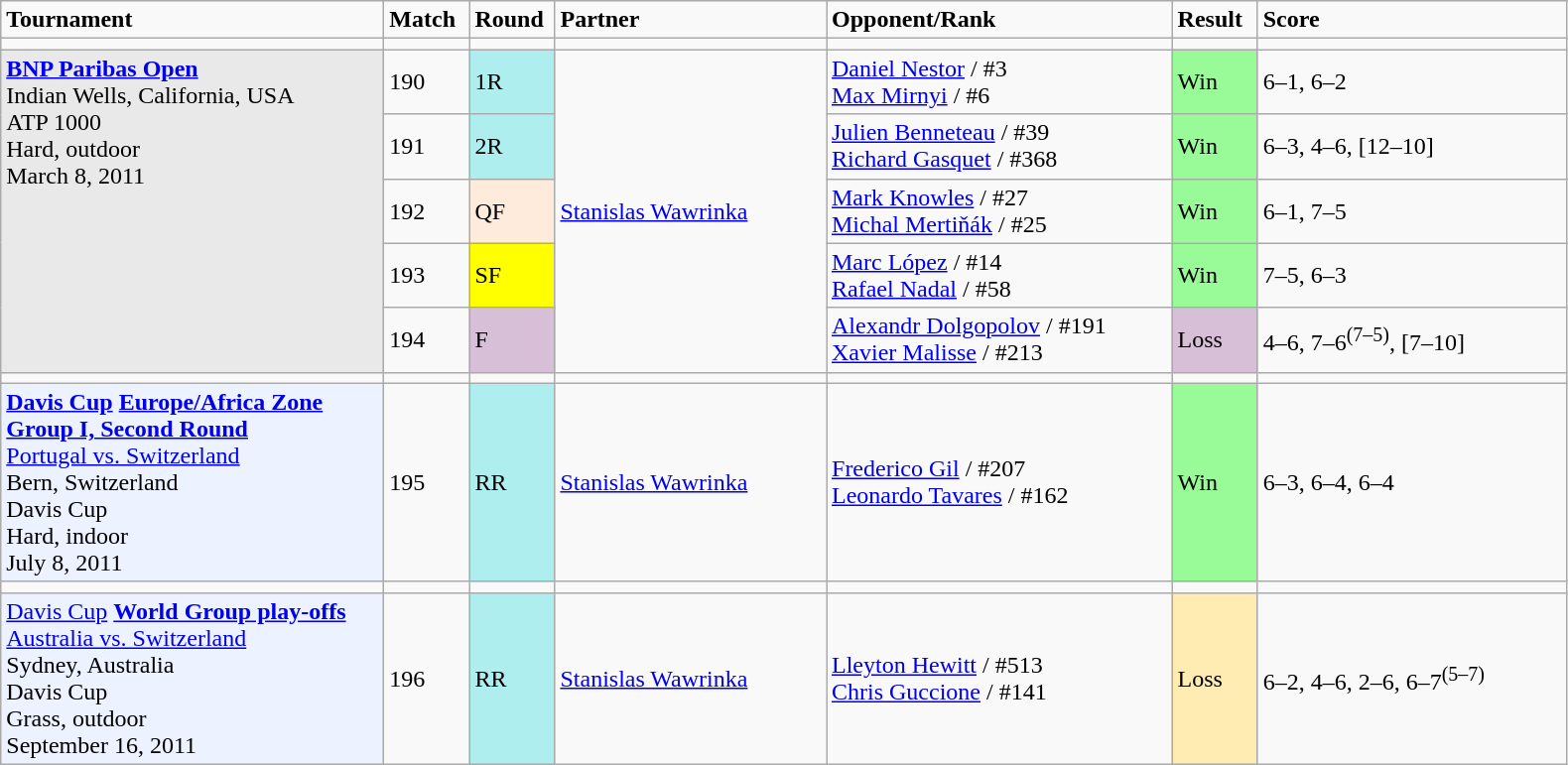<table class="wikitable">
<tr style="font-weight:bold">
<td style="width:250px;">Tournament</td>
<td style="width:50px;">Match</td>
<td style="width:50px;">Round</td>
<td style="width:175px;">Partner</td>
<td style="width:225px;">Opponent/Rank</td>
<td style="width:50px;">Result</td>
<td style="width:200px;">Score</td>
</tr>
<tr>
<td></td>
<td></td>
<td></td>
<td></td>
<td></td>
<td></td>
<td></td>
</tr>
<tr>
<td rowspan="5" style="background:#E9E9E9; text-align:left; vertical-align:top;"><strong><a href='#'>BNP Paribas Open</a></strong> <br> Indian Wells, California, USA <br> ATP 1000 <br> Hard, outdoor <br> March 8, 2011</td>
<td>190</td>
<td style="background:#afeeee;">1R</td>
<td rowspan=5> <a href='#'>Stanislas Wawrinka</a></td>
<td> <a href='#'>Daniel Nestor</a> / #3 <br>  <a href='#'>Max Mirnyi</a> / #6</td>
<td bgcolor=98FB98>Win</td>
<td>6–1, 6–2</td>
</tr>
<tr>
<td>191</td>
<td style="background:#afeeee;">2R</td>
<td> <a href='#'>Julien Benneteau</a> / #39 <br>  <a href='#'>Richard Gasquet</a> / #368</td>
<td bgcolor=98FB98>Win</td>
<td>6–3, 4–6, [12–10]</td>
</tr>
<tr>
<td>192</td>
<td style="background:#ffebdc;">QF</td>
<td> <a href='#'>Mark Knowles</a> / #27 <br>  <a href='#'>Michal Mertiňák</a> / #25</td>
<td bgcolor=98FB98>Win</td>
<td>6–1, 7–5</td>
</tr>
<tr>
<td>193</td>
<td style="background:yellow;">SF</td>
<td> <a href='#'>Marc López</a> / #14 <br>  <a href='#'>Rafael Nadal</a> / #58</td>
<td bgcolor=98FB98>Win</td>
<td>7–5, 6–3</td>
</tr>
<tr>
<td>194</td>
<td style="background:thistle;">F</td>
<td> <a href='#'>Alexandr Dolgopolov</a> / #191 <br>  <a href='#'>Xavier Malisse</a> / #213</td>
<td style="background:thistle;">Loss</td>
<td>4–6, 7–6<sup>(7–5)</sup>, [7–10]</td>
</tr>
<tr>
<td></td>
<td></td>
<td></td>
<td></td>
<td></td>
<td></td>
<td></td>
</tr>
<tr>
<td rowspan="1" style="background:#ECF2FF; text-align:left; vertical-align:top;"><strong><a href='#'>Davis Cup</a> <a href='#'>Europe/Africa Zone Group I, Second Round</a></strong><br> <a href='#'>Portugal vs. Switzerland</a> <br> Bern, Switzerland <br> Davis Cup <br> Hard, indoor <br> July 8, 2011</td>
<td>195</td>
<td style="background:#afeeee;">RR</td>
<td> <a href='#'>Stanislas Wawrinka</a></td>
<td> <a href='#'>Frederico Gil</a> / #207 <br>  <a href='#'>Leonardo Tavares</a> / #162</td>
<td bgcolor=98FB98>Win</td>
<td>6–3, 6–4, 6–4</td>
</tr>
<tr>
<td></td>
<td></td>
<td></td>
<td></td>
<td></td>
<td></td>
<td></td>
</tr>
<tr>
<td rowspan="1" style="background:#ECF2FF; text-align:left; vertical-align:top;"><a href='#'>Davis Cup</a> <strong><a href='#'>World Group play-offs</a></strong><br> <a href='#'>Australia vs. Switzerland</a><br> Sydney, Australia <br>Davis Cup <br> Grass, outdoor <br> September 16, 2011</td>
<td>196</td>
<td style="background:#afeeee;">RR</td>
<td> <a href='#'>Stanislas Wawrinka</a></td>
<td> <a href='#'>Lleyton Hewitt</a> / #513 <br>  <a href='#'>Chris Guccione</a> / #141</td>
<td style="background:#FFECB2;">Loss</td>
<td>6–2, 4–6, 2–6, 6–7<sup>(5–7)</sup></td>
</tr>
</table>
